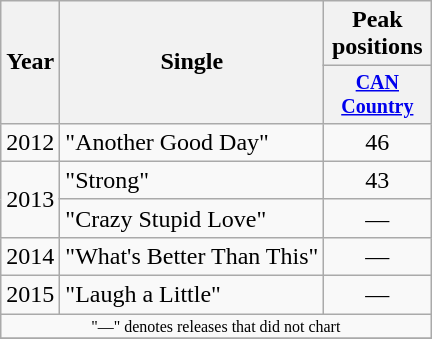<table class="wikitable" style="text-align:center;">
<tr>
<th rowspan="2">Year</th>
<th rowspan="2">Single</th>
<th>Peak positions</th>
</tr>
<tr style="font-size:smaller;">
<th width="65"><a href='#'>CAN Country</a><br></th>
</tr>
<tr>
<td>2012</td>
<td align="left">"Another Good Day"</td>
<td>46</td>
</tr>
<tr>
<td rowspan="2">2013</td>
<td align="left">"Strong"</td>
<td>43</td>
</tr>
<tr>
<td align="left">"Crazy Stupid Love"</td>
<td>—</td>
</tr>
<tr>
<td>2014</td>
<td align="left">"What's Better Than This"</td>
<td>—</td>
</tr>
<tr>
<td>2015</td>
<td align="left">"Laugh a Little"</td>
<td>—</td>
</tr>
<tr>
<td colspan="3" style="font-size:8pt">"—" denotes releases that did not chart</td>
</tr>
<tr>
</tr>
</table>
